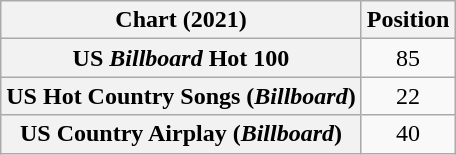<table class="wikitable sortable plainrowheaders" style="text-align:center">
<tr>
<th scope="col">Chart (2021)</th>
<th scope="col">Position</th>
</tr>
<tr>
<th scope="row">US <em>Billboard</em> Hot 100</th>
<td>85</td>
</tr>
<tr>
<th scope="row">US Hot Country Songs (<em>Billboard</em>)</th>
<td>22</td>
</tr>
<tr>
<th scope="row">US Country Airplay (<em>Billboard</em>)</th>
<td>40</td>
</tr>
</table>
